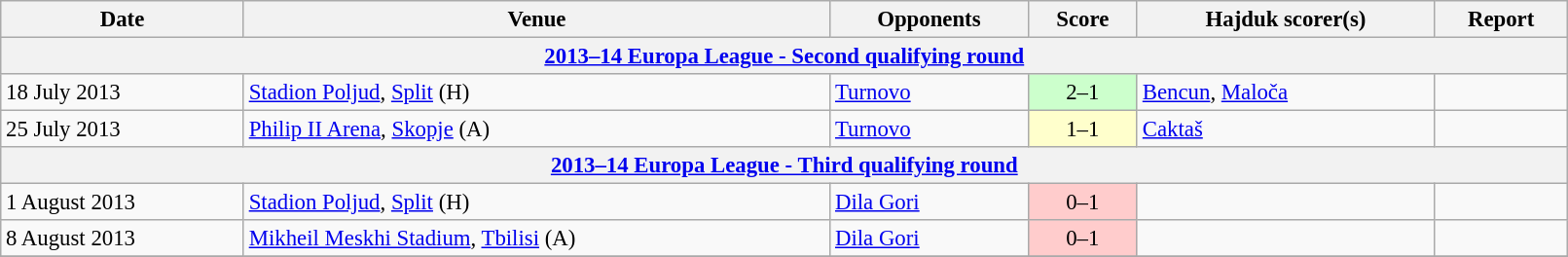<table class="wikitable" width=85%; style="text-align: left; font-size:95%;">
<tr>
<th>Date</th>
<th>Venue</th>
<th>Opponents</th>
<th>Score</th>
<th>Hajduk scorer(s)</th>
<th>Report</th>
</tr>
<tr>
<th colspan=7><a href='#'>2013–14 Europa League - Second qualifying round</a></th>
</tr>
<tr>
<td>18 July 2013</td>
<td><a href='#'>Stadion Poljud</a>, <a href='#'>Split</a> (H)</td>
<td> <a href='#'>Turnovo</a></td>
<td align=center bgcolor=#CCFFCC>2–1</td>
<td><a href='#'>Bencun</a>, <a href='#'>Maloča</a></td>
<td></td>
</tr>
<tr>
<td>25 July 2013</td>
<td><a href='#'>Philip II Arena</a>, <a href='#'>Skopje</a> (A)</td>
<td> <a href='#'>Turnovo</a></td>
<td align=center bgcolor=#FFFFCC>1–1</td>
<td><a href='#'>Caktaš</a></td>
<td></td>
</tr>
<tr>
<th colspan=7><a href='#'>2013–14 Europa League - Third qualifying round</a></th>
</tr>
<tr>
<td>1 August 2013</td>
<td><a href='#'>Stadion Poljud</a>, <a href='#'>Split</a> (H)</td>
<td> <a href='#'>Dila Gori</a></td>
<td align=center bgcolor=#FFCCCC>0–1</td>
<td></td>
<td></td>
</tr>
<tr>
<td>8 August 2013</td>
<td><a href='#'>Mikheil Meskhi Stadium</a>, <a href='#'>Tbilisi</a> (A)</td>
<td> <a href='#'>Dila Gori</a></td>
<td align=center bgcolor=#FFCCCC>0–1</td>
<td></td>
<td></td>
</tr>
<tr>
</tr>
</table>
